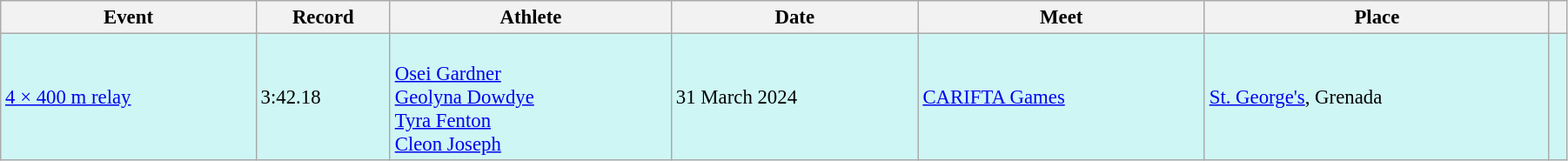<table class="wikitable" style="font-size: 95%; width: 95%;">
<tr>
<th>Event</th>
<th>Record</th>
<th>Athlete</th>
<th>Date</th>
<th>Meet</th>
<th>Place</th>
<th></th>
</tr>
<tr style="background:#cef6f5;">
<td><a href='#'>4 × 400 m relay</a></td>
<td>3:42.18</td>
<td><br><a href='#'>Osei Gardner</a><br><a href='#'>Geolyna Dowdye</a><br><a href='#'>Tyra Fenton</a><br><a href='#'>Cleon Joseph</a></td>
<td>31 March 2024</td>
<td><a href='#'>CARIFTA Games</a></td>
<td><a href='#'>St. George's</a>, Grenada</td>
<td></td>
</tr>
</table>
